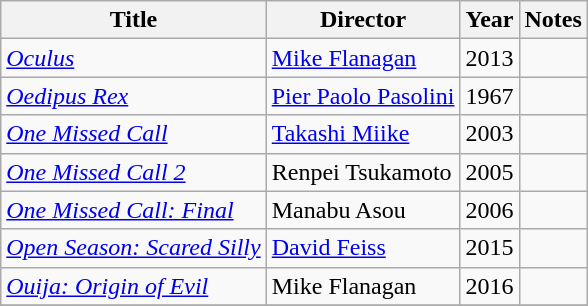<table class="wikitable">
<tr>
<th>Title</th>
<th>Director</th>
<th>Year</th>
<th>Notes</th>
</tr>
<tr>
<td><em><a href='#'>Oculus</a></em></td>
<td><a href='#'>Mike Flanagan</a></td>
<td>2013</td>
<td></td>
</tr>
<tr>
<td><em><a href='#'>Oedipus Rex</a></em></td>
<td><a href='#'>Pier Paolo Pasolini</a></td>
<td>1967</td>
<td></td>
</tr>
<tr>
<td><em><a href='#'>One Missed Call</a></em></td>
<td><a href='#'>Takashi Miike</a></td>
<td>2003</td>
<td></td>
</tr>
<tr>
<td><em><a href='#'>One Missed Call 2</a></em></td>
<td>Renpei Tsukamoto</td>
<td>2005</td>
<td></td>
</tr>
<tr>
<td><em><a href='#'>One Missed Call: Final</a></em></td>
<td>Manabu Asou</td>
<td>2006</td>
<td></td>
</tr>
<tr>
<td><em><a href='#'>Open Season: Scared Silly</a></em></td>
<td><a href='#'>David Feiss</a></td>
<td>2015</td>
<td></td>
</tr>
<tr>
<td><em><a href='#'>Ouija: Origin of Evil</a></em></td>
<td>Mike Flanagan</td>
<td>2016</td>
<td></td>
</tr>
<tr>
</tr>
</table>
